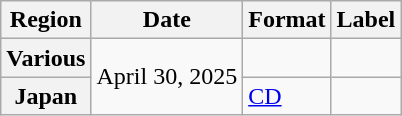<table class="wikitable plainrowheaders">
<tr>
<th scope="col">Region</th>
<th scope="col">Date</th>
<th scope="col">Format</th>
<th scope="col">Label</th>
</tr>
<tr>
<th scope="row">Various</th>
<td rowspan="2">April 30, 2025</td>
<td></td>
<td></td>
</tr>
<tr>
<th scope="row">Japan</th>
<td><a href='#'>CD</a></td>
<td></td>
</tr>
</table>
